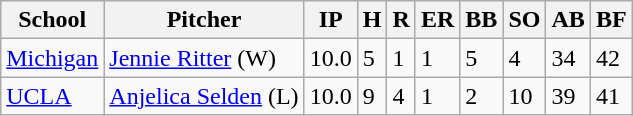<table class="wikitable">
<tr>
<th>School</th>
<th>Pitcher</th>
<th>IP</th>
<th>H</th>
<th>R</th>
<th>ER</th>
<th>BB</th>
<th>SO</th>
<th>AB</th>
<th>BF</th>
</tr>
<tr>
<td><a href='#'>Michigan</a></td>
<td><a href='#'>Jennie Ritter</a> (W)</td>
<td>10.0</td>
<td>5</td>
<td>1</td>
<td>1</td>
<td>5</td>
<td>4</td>
<td>34</td>
<td>42</td>
</tr>
<tr>
<td><a href='#'>UCLA</a></td>
<td><a href='#'>Anjelica Selden</a> (L)</td>
<td>10.0</td>
<td>9</td>
<td>4</td>
<td>1</td>
<td>2</td>
<td>10</td>
<td>39</td>
<td>41</td>
</tr>
</table>
